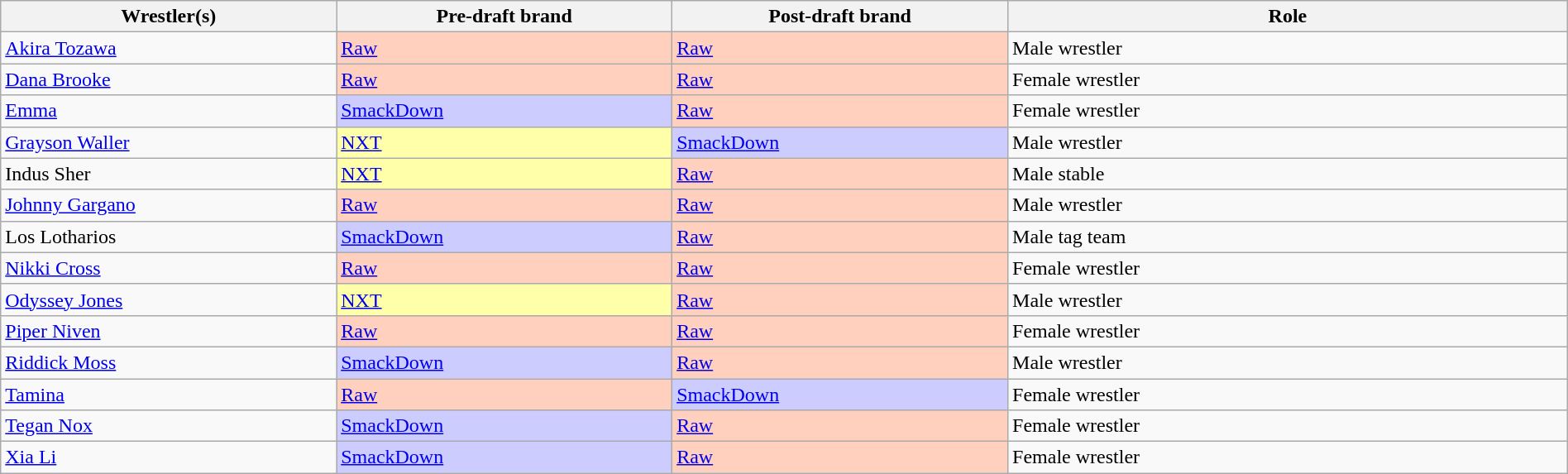<table class="wikitable sortable" style="width: 100%">
<tr>
<th width="15%">Wrestler(s)</th>
<th width="15%">Pre-draft brand</th>
<th width="15%">Post-draft brand</th>
<th width="25%">Role</th>
</tr>
<tr>
<td><a href='#'>Akira Tozawa</a></td>
<td style="background:#ffd0bd"><a href='#'>Raw</a></td>
<td style="background:#ffd0bd"><a href='#'>Raw</a></td>
<td>Male wrestler</td>
</tr>
<tr>
<td><a href='#'>Dana Brooke</a></td>
<td style="background:#ffd0bd"><a href='#'>Raw</a></td>
<td style="background:#ffd0bd"><a href='#'>Raw</a></td>
<td>Female wrestler</td>
</tr>
<tr>
<td><a href='#'>Emma</a></td>
<td style="background:#ccf;"><a href='#'>SmackDown</a></td>
<td style="background:#ffd0bd"><a href='#'>Raw</a></td>
<td>Female wrestler</td>
</tr>
<tr>
<td><a href='#'>Grayson Waller</a></td>
<td style="background:#ffa"><a href='#'>NXT</a></td>
<td style="background:#ccf;"><a href='#'>SmackDown</a></td>
<td>Male wrestler</td>
</tr>
<tr>
<td>Indus Sher<br></td>
<td style="background:#ffa"><a href='#'>NXT</a></td>
<td style="background:#ffd0bd"><a href='#'>Raw</a></td>
<td>Male stable</td>
</tr>
<tr>
<td><a href='#'>Johnny Gargano</a></td>
<td style="background:#ffd0bd"><a href='#'>Raw</a></td>
<td style="background:#ffd0bd"><a href='#'>Raw</a></td>
<td>Male wrestler</td>
</tr>
<tr>
<td>Los Lotharios<br></td>
<td style="background:#ccf;"><a href='#'>SmackDown</a></td>
<td style="background:#ffd0bd"><a href='#'>Raw</a></td>
<td>Male tag team</td>
</tr>
<tr>
<td><a href='#'>Nikki Cross</a></td>
<td style="background:#ffd0bd"><a href='#'>Raw</a></td>
<td style="background:#ffd0bd"><a href='#'>Raw</a></td>
<td>Female wrestler</td>
</tr>
<tr>
<td><a href='#'>Odyssey Jones</a></td>
<td style="background:#ffa"><a href='#'>NXT</a></td>
<td style="background:#ffd0bd"><a href='#'>Raw</a></td>
<td>Male wrestler</td>
</tr>
<tr>
<td><a href='#'>Piper Niven</a></td>
<td style="background:#ffd0bd"><a href='#'>Raw</a></td>
<td style="background:#ffd0bd"><a href='#'>Raw</a></td>
<td>Female wrestler</td>
</tr>
<tr>
<td><a href='#'>Riddick Moss</a></td>
<td style="background:#ccf;"><a href='#'>SmackDown</a></td>
<td style="background:#ffd0bd"><a href='#'>Raw</a></td>
<td>Male wrestler</td>
</tr>
<tr>
<td><a href='#'>Tamina</a></td>
<td style="background:#ffd0bd"><a href='#'>Raw</a></td>
<td style="background:#ccf;"><a href='#'>SmackDown</a></td>
<td>Female wrestler</td>
</tr>
<tr>
<td><a href='#'>Tegan Nox</a></td>
<td style="background:#ccf;"><a href='#'>SmackDown</a></td>
<td style="background:#ffd0bd"><a href='#'>Raw</a></td>
<td>Female wrestler</td>
</tr>
<tr>
<td><a href='#'>Xia Li</a></td>
<td style="background:#ccf;"><a href='#'>SmackDown</a></td>
<td style="background:#ffd0bd"><a href='#'>Raw</a></td>
<td>Female wrestler</td>
</tr>
</table>
